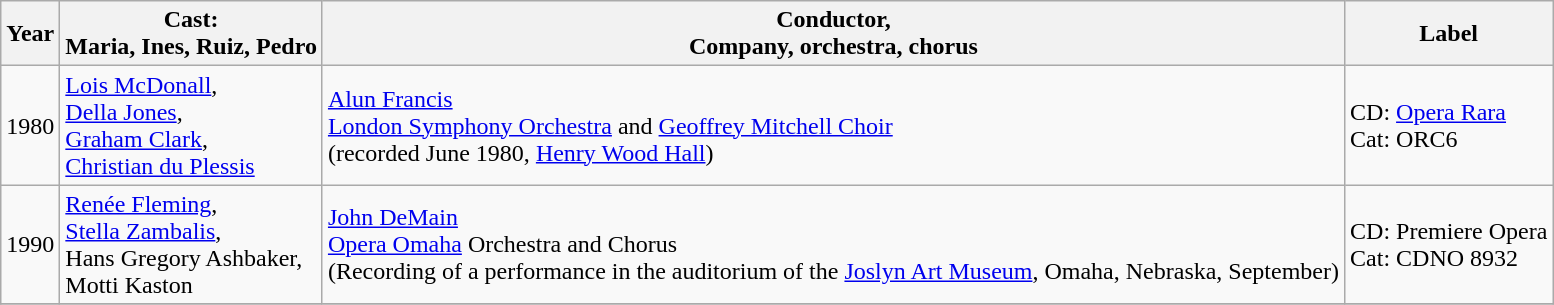<table class="wikitable">
<tr>
<th>Year</th>
<th>Cast:<br>Maria, Ines, Ruiz, Pedro</th>
<th>Conductor,<br>Company, orchestra, chorus</th>
<th>Label</th>
</tr>
<tr>
<td>1980</td>
<td><a href='#'>Lois McDonall</a>,<br><a href='#'>Della Jones</a>,<br><a href='#'>Graham Clark</a>,<br><a href='#'>Christian du Plessis</a></td>
<td><a href='#'>Alun Francis</a><br><a href='#'>London Symphony Orchestra</a> and <a href='#'>Geoffrey Mitchell Choir</a><br>(recorded June 1980, <a href='#'>Henry Wood Hall</a>)</td>
<td>CD: <a href='#'>Opera Rara</a><br>Cat: ORC6</td>
</tr>
<tr>
<td>1990</td>
<td><a href='#'>Renée Fleming</a>,<br><a href='#'>Stella Zambalis</a>,<br>Hans Gregory Ashbaker,<br>Motti Kaston</td>
<td><a href='#'>John DeMain</a><br><a href='#'>Opera Omaha</a> Orchestra and Chorus<br>(Recording of a performance in the auditorium of the <a href='#'>Joslyn Art Museum</a>, Omaha, Nebraska, September)</td>
<td>CD: Premiere Opera<br>Cat: CDNO 8932</td>
</tr>
<tr>
</tr>
</table>
